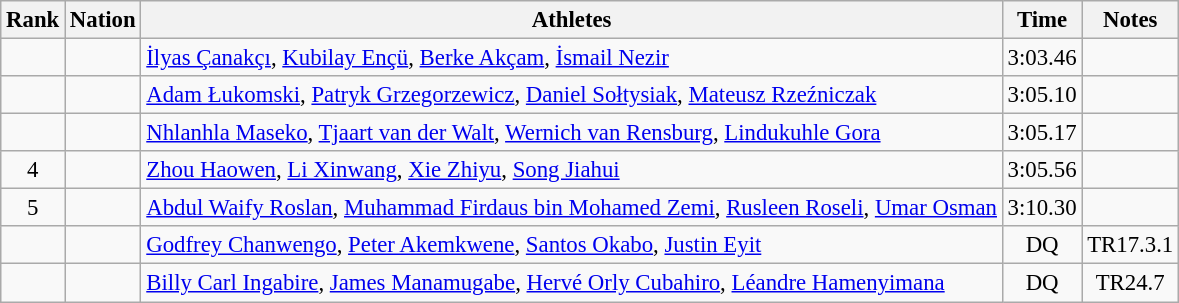<table class="wikitable sortable" style="text-align:center;font-size:95%">
<tr>
<th>Rank</th>
<th>Nation</th>
<th>Athletes</th>
<th>Time</th>
<th>Notes</th>
</tr>
<tr>
<td></td>
<td align=left></td>
<td align=left><a href='#'>İlyas Çanakçı</a>, <a href='#'>Kubilay Ençü</a>, <a href='#'>Berke Akçam</a>, <a href='#'>İsmail Nezir</a></td>
<td>3:03.46</td>
<td></td>
</tr>
<tr>
<td></td>
<td align=left></td>
<td align=left><a href='#'>Adam Łukomski</a>, <a href='#'>Patryk Grzegorzewicz</a>, <a href='#'>Daniel Sołtysiak</a>, <a href='#'>Mateusz Rzeźniczak</a></td>
<td>3:05.10</td>
<td></td>
</tr>
<tr>
<td></td>
<td align=left></td>
<td align=left><a href='#'>Nhlanhla Maseko</a>, <a href='#'>Tjaart van der Walt</a>, <a href='#'>Wernich van Rensburg</a>, <a href='#'>Lindukuhle Gora</a></td>
<td>3:05.17</td>
<td></td>
</tr>
<tr>
<td>4</td>
<td align=left></td>
<td align=left><a href='#'>Zhou Haowen</a>, <a href='#'>Li Xinwang</a>, <a href='#'>Xie Zhiyu</a>, <a href='#'>Song Jiahui</a></td>
<td>3:05.56</td>
<td></td>
</tr>
<tr>
<td>5</td>
<td align=left></td>
<td align=left><a href='#'>Abdul Waify Roslan</a>, <a href='#'>Muhammad Firdaus bin Mohamed Zemi</a>, <a href='#'>Rusleen Roseli</a>, <a href='#'>Umar Osman</a></td>
<td>3:10.30</td>
<td></td>
</tr>
<tr>
<td></td>
<td align=left></td>
<td align=left><a href='#'>Godfrey Chanwengo</a>, <a href='#'>Peter Akemkwene</a>, <a href='#'>Santos Okabo</a>, <a href='#'>Justin Eyit</a></td>
<td>DQ</td>
<td>TR17.3.1</td>
</tr>
<tr>
<td></td>
<td align=left></td>
<td align=left><a href='#'>Billy Carl Ingabire</a>, <a href='#'>James Manamugabe</a>, <a href='#'>Hervé Orly Cubahiro</a>, <a href='#'>Léandre Hamenyimana</a></td>
<td>DQ</td>
<td>TR24.7</td>
</tr>
</table>
